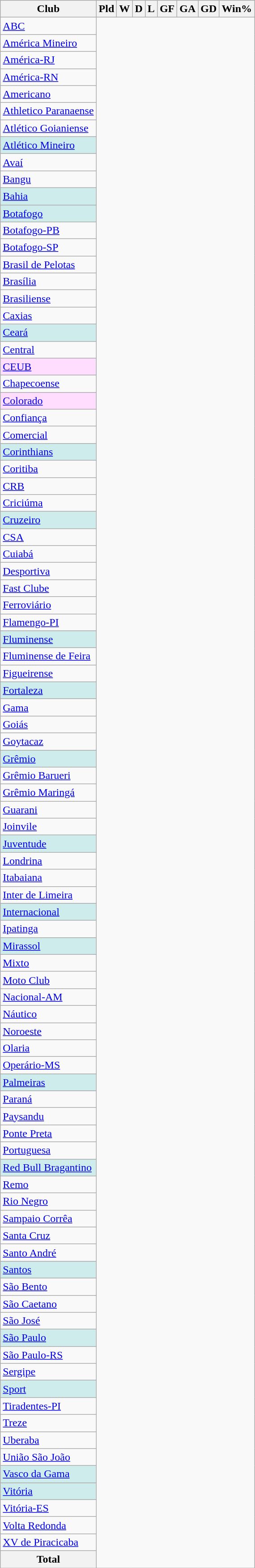<table class="wikitable plainrowheaders sortable" style="text-align:center">
<tr>
<th scope="col">Club</th>
<th scope="col">Pld</th>
<th scope="col">W</th>
<th scope="col">D</th>
<th scope="col">L</th>
<th scope="col">GF</th>
<th scope="col">GA</th>
<th scope="col">GD</th>
<th scope="col">Win%</th>
</tr>
<tr>
<td scope="row" align=left><a href='#'>ABC</a><br></td>
</tr>
<tr>
<td scope="row" align=left><a href='#'>América Mineiro</a><br></td>
</tr>
<tr>
<td scope="row" align=left><a href='#'>América-RJ</a><br></td>
</tr>
<tr>
<td scope="row" align=left><a href='#'>América-RN</a><br></td>
</tr>
<tr>
<td scope="row" align=left><a href='#'>Americano</a><br></td>
</tr>
<tr>
<td scope="row" align=left><a href='#'>Athletico Paranaense</a><br></td>
</tr>
<tr>
<td scope="row" align=left><a href='#'>Atlético Goianiense</a><br></td>
</tr>
<tr>
<td scope="row" align=left bgcolor="#cfecec"><a href='#'>Atlético Mineiro</a><br></td>
</tr>
<tr>
<td scope="row" align=left><a href='#'>Avaí</a><br></td>
</tr>
<tr>
<td scope="row" align=left><a href='#'>Bangu</a><br></td>
</tr>
<tr>
<td scope="row" align=left bgcolor="#cfecec"><a href='#'>Bahia</a><br></td>
</tr>
<tr>
<td scope="row" align=left bgcolor="#cfecec"><a href='#'>Botafogo</a><br></td>
</tr>
<tr>
<td scope="row" align=left><a href='#'>Botafogo-PB</a><br></td>
</tr>
<tr>
<td scope="row" align=left><a href='#'>Botafogo-SP</a><br></td>
</tr>
<tr>
<td scope="row" align=left><a href='#'>Brasil de Pelotas</a><br></td>
</tr>
<tr>
<td scope="row" align=left><a href='#'>Brasília</a><br></td>
</tr>
<tr>
<td scope="row" align=left><a href='#'>Brasiliense</a><br></td>
</tr>
<tr>
<td scope="row" align=left><a href='#'>Caxias</a><br></td>
</tr>
<tr>
<td scope="row" align=left bgcolor="#cfecec"><a href='#'>Ceará</a><br></td>
</tr>
<tr>
<td scope="row" align=left><a href='#'>Central</a><br></td>
</tr>
<tr>
<td scope="row" align=left bgcolor="#FFDDFF"><a href='#'>CEUB</a><br></td>
</tr>
<tr>
<td scope="row" align=left><a href='#'>Chapecoense</a><br></td>
</tr>
<tr>
<td scope="row" align=left bgcolor="#FFDDFF"><a href='#'>Colorado</a><br></td>
</tr>
<tr>
<td scope="row" align=left><a href='#'>Confiança</a><br></td>
</tr>
<tr>
<td scope="row" align=left><a href='#'>Comercial</a><br></td>
</tr>
<tr>
<td scope="row" align=left bgcolor="#cfecec"><a href='#'>Corinthians</a><br></td>
</tr>
<tr>
<td scope="row" align=left><a href='#'>Coritiba</a><br></td>
</tr>
<tr>
<td scope="row" align=left><a href='#'>CRB</a><br></td>
</tr>
<tr>
<td scope="row" align=left><a href='#'>Criciúma</a><br></td>
</tr>
<tr>
<td scope="row" align=left bgcolor="#cfecec"><a href='#'>Cruzeiro</a><br></td>
</tr>
<tr>
<td scope="row" align=left><a href='#'>CSA</a><br></td>
</tr>
<tr>
<td scope="row" align=left><a href='#'>Cuiabá</a><br></td>
</tr>
<tr>
<td scope="row" align=left><a href='#'>Desportiva</a><br></td>
</tr>
<tr>
<td scope="row" align=left><a href='#'>Fast Clube</a><br></td>
</tr>
<tr>
<td scope="row" align=left><a href='#'>Ferroviário</a><br></td>
</tr>
<tr>
<td scope="row" align=left><a href='#'>Flamengo-PI</a><br></td>
</tr>
<tr>
<td scope="row" align=left bgcolor="#cfecec"><a href='#'>Fluminense</a><br></td>
</tr>
<tr>
<td scope="row" align=left><a href='#'>Fluminense de Feira</a><br></td>
</tr>
<tr>
<td scope="row" align=left><a href='#'>Figueirense</a><br></td>
</tr>
<tr>
<td scope="row" align=left bgcolor="#cfecec"><a href='#'>Fortaleza</a><br></td>
</tr>
<tr>
<td scope="row" align=left><a href='#'>Gama</a><br></td>
</tr>
<tr>
<td scope="row" align=left><a href='#'>Goiás</a><br></td>
</tr>
<tr>
<td scope="row" align=left><a href='#'>Goytacaz</a><br></td>
</tr>
<tr>
<td scope="row" align=left bgcolor="#cfecec"><a href='#'>Grêmio</a><br></td>
</tr>
<tr>
<td scope="row" align=left><a href='#'>Grêmio Barueri</a><br></td>
</tr>
<tr>
<td scope="row" align=left><a href='#'>Grêmio Maringá</a><br></td>
</tr>
<tr>
<td scope="row" align=left><a href='#'>Guarani</a><br></td>
</tr>
<tr>
<td scope="row" align=left><a href='#'>Joinvile</a><br></td>
</tr>
<tr>
<td scope="row" align=left bgcolor="#cfecec"><a href='#'>Juventude</a><br></td>
</tr>
<tr>
<td scope="row" align=left><a href='#'>Londrina</a><br></td>
</tr>
<tr>
<td scope="row" align=left><a href='#'>Itabaiana</a><br></td>
</tr>
<tr>
<td scope="row" align=left><a href='#'>Inter de Limeira</a><br></td>
</tr>
<tr>
<td scope="row" align=left bgcolor="#cfecec"><a href='#'>Internacional</a><br></td>
</tr>
<tr>
<td scope="row" align=left><a href='#'>Ipatinga</a><br></td>
</tr>
<tr>
<td scope="row" align=left bgcolor="#cfecec"><a href='#'>Mirassol</a><br></td>
</tr>
<tr>
<td scope="row" align=left><a href='#'>Mixto</a><br></td>
</tr>
<tr>
<td scope="row" align=left><a href='#'>Moto Club</a><br></td>
</tr>
<tr>
<td scope="row" align=left><a href='#'>Nacional-AM</a><br></td>
</tr>
<tr>
<td scope="row" align=left><a href='#'>Náutico</a><br></td>
</tr>
<tr>
<td scope="row" align=left><a href='#'>Noroeste</a><br></td>
</tr>
<tr>
<td scope="row" align=left><a href='#'>Olaria</a><br></td>
</tr>
<tr>
<td scope="row" align=left><a href='#'>Operário-MS</a><br></td>
</tr>
<tr>
<td scope="row" align=left bgcolor="#cfecec"><a href='#'>Palmeiras</a><br></td>
</tr>
<tr>
<td scope="row" align=left><a href='#'>Paraná</a><br></td>
</tr>
<tr>
<td scope="row" align=left><a href='#'>Paysandu</a><br></td>
</tr>
<tr>
<td scope="row" align=left><a href='#'>Ponte Preta</a><br></td>
</tr>
<tr>
<td scope="row" align=left><a href='#'>Portuguesa</a><br></td>
</tr>
<tr>
<td scope="row" align=left bgcolor="#cfecec"><a href='#'>Red Bull Bragantino</a><br></td>
</tr>
<tr>
<td scope="row" align=left><a href='#'>Remo</a><br></td>
</tr>
<tr>
<td scope="row" align=left><a href='#'>Rio Negro</a><br></td>
</tr>
<tr>
<td scope="row" align=left><a href='#'>Sampaio Corrêa</a><br></td>
</tr>
<tr>
<td scope="row" align=left><a href='#'>Santa Cruz</a><br></td>
</tr>
<tr>
<td scope="row" align=left><a href='#'>Santo André</a><br></td>
</tr>
<tr>
<td scope="row" align=left bgcolor="#cfecec"><a href='#'>Santos</a><br></td>
</tr>
<tr>
<td scope="row" align=left><a href='#'>São Bento</a><br></td>
</tr>
<tr>
<td scope="row" align=left><a href='#'>São Caetano</a><br></td>
</tr>
<tr>
<td scope="row" align=left><a href='#'>São José</a><br></td>
</tr>
<tr>
<td scope="row" align=left bgcolor="#cfecec"><a href='#'>São Paulo</a><br></td>
</tr>
<tr>
<td scope="row" align=left><a href='#'>São Paulo-RS</a><br></td>
</tr>
<tr>
<td scope="row" align=left><a href='#'>Sergipe</a><br></td>
</tr>
<tr>
<td scope="row" align=left bgcolor="#cfecec"><a href='#'>Sport</a><br></td>
</tr>
<tr>
<td scope="row" align=left><a href='#'>Tiradentes-PI</a><br></td>
</tr>
<tr>
<td scope="row" align=left><a href='#'>Treze</a><br></td>
</tr>
<tr>
<td scope="row" align=left><a href='#'>Uberaba</a><br></td>
</tr>
<tr>
<td scope="row" align=left><a href='#'>União São João</a><br></td>
</tr>
<tr>
<td scope="row" align=left bgcolor="#cfecec"><a href='#'>Vasco da Gama</a><br></td>
</tr>
<tr>
<td scope="row" align=left bgcolor="#cfecec"><a href='#'>Vitória</a><br></td>
</tr>
<tr>
<td scope="row" align=left><a href='#'>Vitória-ES</a><br></td>
</tr>
<tr>
<td scope="row" align=left><a href='#'>Volta Redonda</a><br></td>
</tr>
<tr>
<td scope="row" align=left><a href='#'>XV de Piracicaba</a><br></td>
</tr>
<tr>
<th>Total<br></th>
</tr>
</table>
